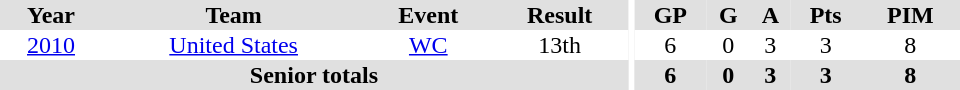<table border="0" cellpadding="1" cellspacing="0" ID="Table3" style="text-align:center; width:40em">
<tr ALIGN="center" bgcolor="#e0e0e0">
<th>Year</th>
<th>Team</th>
<th>Event</th>
<th>Result</th>
<th rowspan="99" bgcolor="#ffffff"></th>
<th>GP</th>
<th>G</th>
<th>A</th>
<th>Pts</th>
<th>PIM</th>
</tr>
<tr>
<td><a href='#'>2010</a></td>
<td><a href='#'>United States</a></td>
<td><a href='#'>WC</a></td>
<td>13th</td>
<td>6</td>
<td>0</td>
<td>3</td>
<td>3</td>
<td>8</td>
</tr>
<tr bgcolor="#e0e0e0">
<th colspan=4>Senior totals</th>
<th>6</th>
<th>0</th>
<th>3</th>
<th>3</th>
<th>8</th>
</tr>
</table>
